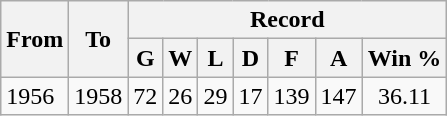<table class="wikitable" style="text-align: center">
<tr>
<th rowspan="2">From</th>
<th rowspan="2">To</th>
<th colspan="7">Record</th>
</tr>
<tr>
<th>G</th>
<th>W</th>
<th>L</th>
<th>D</th>
<th>F</th>
<th>A</th>
<th>Win %</th>
</tr>
<tr>
<td align=left>1956</td>
<td align=left>1958</td>
<td>72</td>
<td>26</td>
<td>29</td>
<td>17</td>
<td>139</td>
<td>147</td>
<td>36.11</td>
</tr>
</table>
